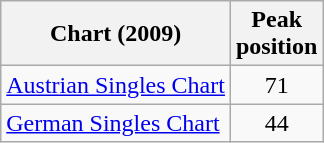<table class="wikitable sortable">
<tr>
<th>Chart (2009)</th>
<th>Peak<br>position</th>
</tr>
<tr>
<td><a href='#'>Austrian Singles Chart</a></td>
<td style="text-align:center;">71</td>
</tr>
<tr>
<td><a href='#'>German Singles Chart</a></td>
<td style="text-align:center;">44</td>
</tr>
</table>
